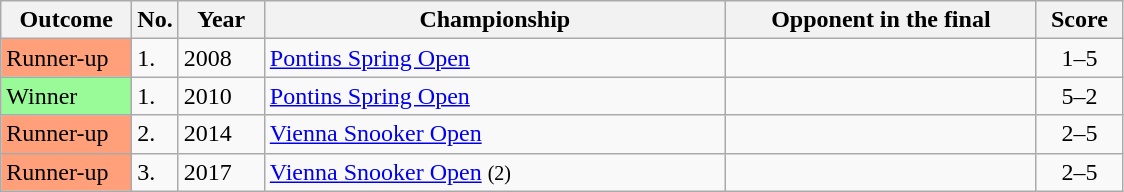<table class="wikitable">
<tr>
<th width="80">Outcome</th>
<th width="20">No.</th>
<th width="50">Year</th>
<th width="300">Championship</th>
<th width="200">Opponent in the final</th>
<th width="50">Score</th>
</tr>
<tr>
<td style="background:#ffa07a;">Runner-up</td>
<td>1.</td>
<td>2008</td>
<td><a href='#'>Pontins Spring Open</a></td>
<td> </td>
<td align="center">1–5</td>
</tr>
<tr>
<td style="background:#98FB98">Winner</td>
<td>1.</td>
<td>2010</td>
<td><a href='#'>Pontins Spring Open</a></td>
<td> </td>
<td align="center">5–2</td>
</tr>
<tr>
<td style="background:#ffa07a;">Runner-up</td>
<td>2.</td>
<td>2014</td>
<td><a href='#'>Vienna Snooker Open</a></td>
<td> </td>
<td align="center">2–5</td>
</tr>
<tr>
<td style="background:#ffa07a;">Runner-up</td>
<td>3.</td>
<td>2017</td>
<td><a href='#'>Vienna Snooker Open</a> <small>(2)</small></td>
<td> </td>
<td align="center">2–5</td>
</tr>
</table>
